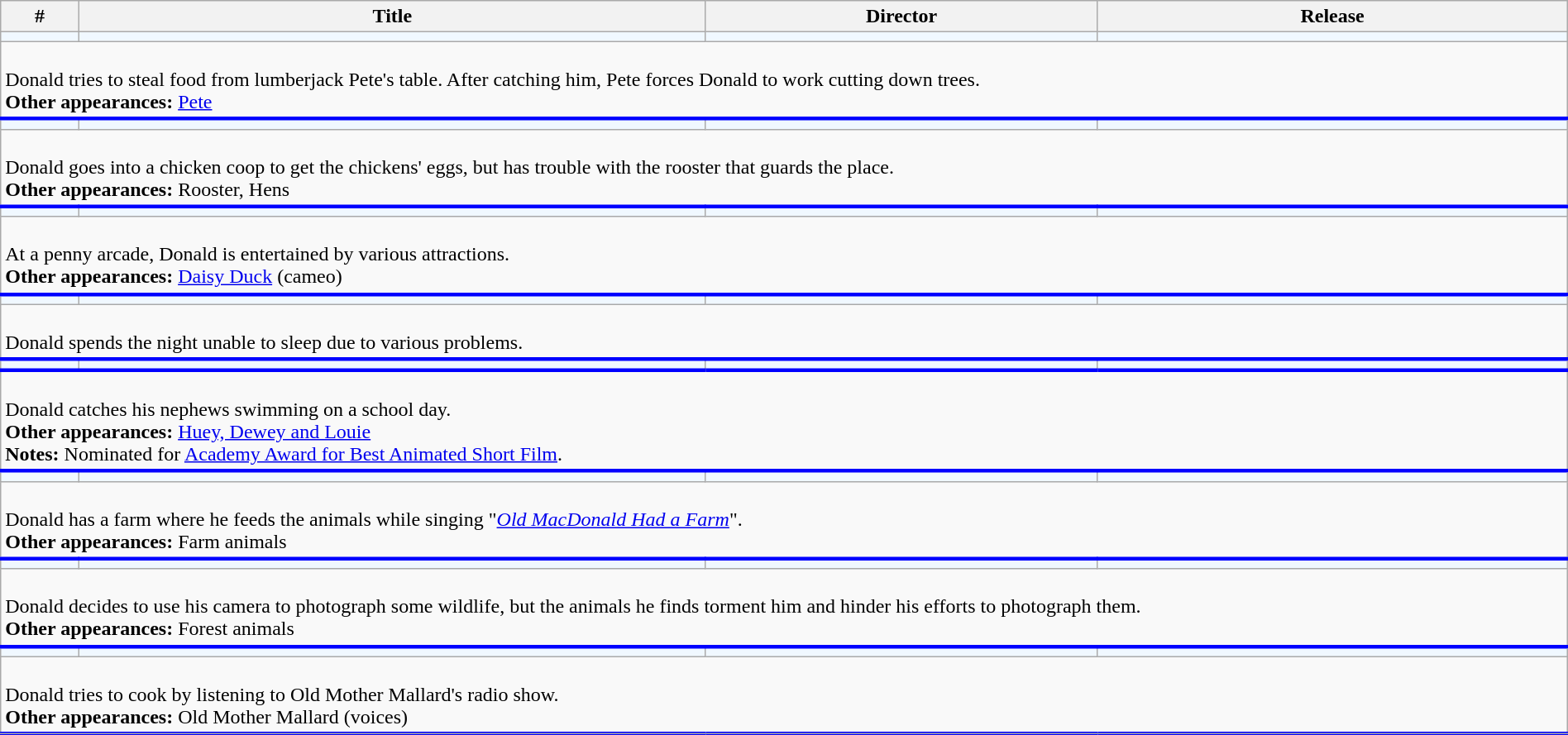<table class="wikitable sortable" width="100%">
<tr>
<th width="5%">#</th>
<th width="40%">Title</th>
<th width="25%" class="unsortable">Director</th>
<th width="30%">Release</th>
</tr>
<tr>
<td style="background-color: #F0F8FF"></td>
<td style="background-color: #F0F8FF"></td>
<td style="background-color: #F0F8FF"></td>
<td style="background-color: #F0F8FF"></td>
</tr>
<tr class="expand-child" style="border-bottom: 3px solid #0000FF;">
<td colspan="4"><br>Donald tries to steal food from lumberjack Pete's table. After catching him, Pete forces Donald to work cutting down trees.<br><strong>Other appearances:</strong> <a href='#'>Pete</a></td>
</tr>
<tr>
<td style="background-color: #F0F8FF"></td>
<td style="background-color: #F0F8FF"></td>
<td style="background-color: #F0F8FF"></td>
<td style="background-color: #F0F8FF"></td>
</tr>
<tr class="expand-child" style="border-bottom: 3px solid #0000FF;">
<td colspan="4"><br>Donald goes into a chicken coop to get the chickens' eggs, but has trouble with the rooster that guards the place.<br><strong>Other appearances:</strong> Rooster, Hens</td>
</tr>
<tr>
<td style="background-color: #F0F8FF"></td>
<td style="background-color: #F0F8FF"></td>
<td style="background-color: #F0F8FF"></td>
<td style="background-color: #F0F8FF"></td>
</tr>
<tr class="expand-child" style="border-bottom: 3px solid #0000FF;">
<td colspan="4"><br>At a penny arcade, Donald is entertained by various attractions.<br><strong>Other appearances:</strong> <a href='#'>Daisy Duck</a> (cameo)</td>
</tr>
<tr>
<td style="background-color: #F0F8FF"></td>
<td style="background-color: #F0F8FF"></td>
<td style="background-color: #F0F8FF"></td>
<td style="background-color: #F0F8FF"></td>
</tr>
<tr class="expand-child" style="border-bottom: 3px solid #0000FF;">
<td colspan="4"><br>Donald spends the night unable to sleep due to various problems.</td>
</tr>
<tr>
<td style="background-color: #F0F8FF"></td>
<td style="background-color: #F0F8FF"></td>
<td style="background-color: #F0F8FF"></td>
<td style="background-color: #F0F8FF"></td>
</tr>
<tr class="expand-child" style="border-bottom: 3px solid #0000FF;">
</tr>
<tr class="expand-child" style="border-bottom: 3px solid #0000FF;">
<td colspan="4"><br>Donald catches his nephews swimming on a school day.<br><strong>Other appearances:</strong> <a href='#'>Huey, Dewey and Louie</a><br><strong>Notes:</strong> Nominated for <a href='#'>Academy Award for Best Animated Short Film</a>.</td>
</tr>
<tr>
<td style="background-color: #F0F8FF"></td>
<td style="background-color: #F0F8FF"></td>
<td style="background-color: #F0F8FF"></td>
<td style="background-color: #F0F8FF"></td>
</tr>
<tr class="expand-child" style="border-bottom: 3px solid #0000FF;">
<td colspan="4"><br>Donald has a farm where he feeds the animals while singing "<em><a href='#'>Old MacDonald Had a Farm</a></em>".<br><strong>Other appearances:</strong> Farm animals</td>
</tr>
<tr>
<td style="background-color: #F0F8FF"></td>
<td style="background-color: #F0F8FF"></td>
<td style="background-color: #F0F8FF"></td>
<td style="background-color: #F0F8FF"></td>
</tr>
<tr class="expand-child" style="border-bottom: 3px solid #0000FF;">
<td colspan="4"><br>Donald decides to use his camera to photograph some wildlife, but the animals he finds torment him and hinder his efforts to photograph them.<br><strong>Other appearances:</strong> Forest animals</td>
</tr>
<tr>
<td style="background-color: #F0F8FF"></td>
<td style="background-color: #F0F8FF"></td>
<td style="background-color: #F0F8FF"></td>
<td style="background-color: #F0F8FF"></td>
</tr>
<tr class="expand-child" style="border-bottom: 3px solid #0000FF;">
<td colspan="4"><br>Donald tries to cook by listening to Old Mother Mallard's radio show.<br><strong>Other appearances:</strong> Old Mother Mallard (voices)</td>
</tr>
<tr>
</tr>
</table>
